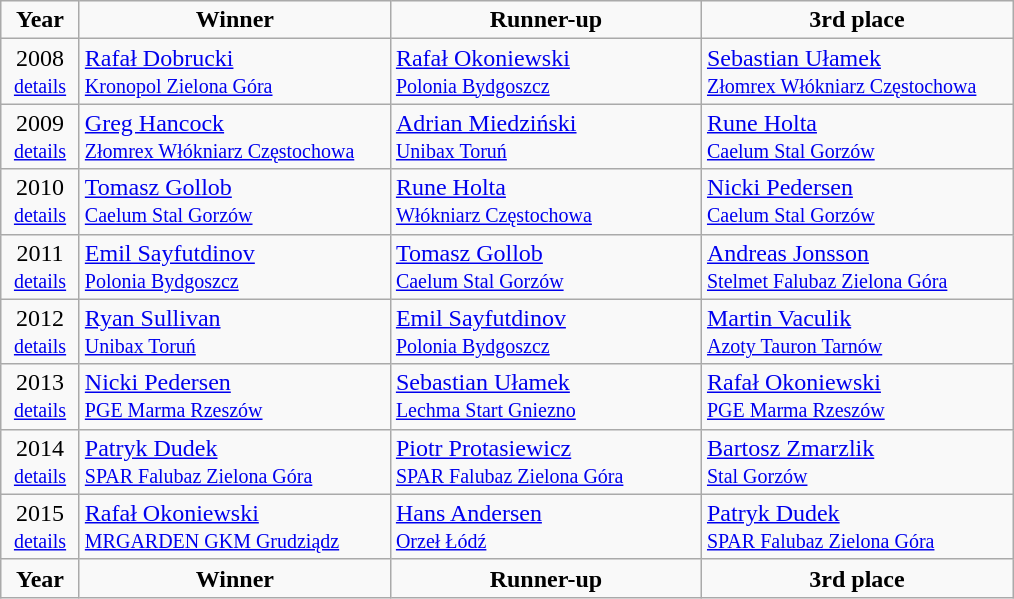<table class="wikitable">
<tr align=center>
<td width=45px  ><strong>Year</strong></td>
<td width=200px ><strong>Winner</strong></td>
<td width=200px ><strong>Runner-up</strong></td>
<td width=200px ><strong>3rd place</strong></td>
</tr>
<tr>
<td align=center>2008 <br><small><a href='#'>details</a></small></td>
<td> <a href='#'>Rafał Dobrucki</a> <br><small> <a href='#'>Kronopol Zielona Góra</a></small></td>
<td> <a href='#'>Rafał Okoniewski</a> <br><small> <a href='#'>Polonia Bydgoszcz</a></small></td>
<td> <a href='#'>Sebastian Ułamek</a> <br><small> <a href='#'>Złomrex Włókniarz Częstochowa</a></small></td>
</tr>
<tr>
<td align=center>2009 <br><small><a href='#'>details</a></small></td>
<td> <a href='#'>Greg Hancock</a> <br><small> <a href='#'>Złomrex Włókniarz Częstochowa</a></small></td>
<td> <a href='#'>Adrian Miedziński</a> <br><small> <a href='#'>Unibax Toruń</a></small></td>
<td> <a href='#'>Rune Holta</a> <br><small> <a href='#'>Caelum Stal Gorzów</a></small></td>
</tr>
<tr>
<td align=center>2010 <br><small><a href='#'>details</a></small></td>
<td> <a href='#'>Tomasz Gollob</a> <br><small> <a href='#'>Caelum Stal Gorzów</a></small></td>
<td> <a href='#'>Rune Holta</a> <br><small> <a href='#'>Włókniarz Częstochowa</a></small></td>
<td> <a href='#'>Nicki Pedersen</a> <br><small> <a href='#'>Caelum Stal Gorzów</a></small></td>
</tr>
<tr>
<td align=center>2011 <br><small><a href='#'>details</a></small></td>
<td> <a href='#'>Emil Sayfutdinov</a> <br><small> <a href='#'>Polonia Bydgoszcz</a></small></td>
<td> <a href='#'>Tomasz Gollob</a> <br><small> <a href='#'>Caelum Stal Gorzów</a></small></td>
<td> <a href='#'>Andreas Jonsson</a> <br><small> <a href='#'>Stelmet Falubaz Zielona Góra</a></small></td>
</tr>
<tr>
<td align=center>2012 <br><small><a href='#'>details</a></small></td>
<td> <a href='#'>Ryan Sullivan</a> <br><small> <a href='#'>Unibax Toruń</a></small></td>
<td> <a href='#'>Emil Sayfutdinov</a> <br><small> <a href='#'>Polonia Bydgoszcz</a></small></td>
<td> <a href='#'>Martin Vaculik</a> <br><small> <a href='#'>Azoty Tauron Tarnów</a></small></td>
</tr>
<tr>
<td align=center>2013 <br><small><a href='#'>details</a></small></td>
<td> <a href='#'>Nicki Pedersen</a> <br><small> <a href='#'>PGE Marma Rzeszów</a></small></td>
<td> <a href='#'>Sebastian Ułamek</a> <br><small> <a href='#'>Lechma Start Gniezno</a></small></td>
<td> <a href='#'>Rafał Okoniewski</a> <br><small> <a href='#'>PGE Marma Rzeszów</a></small></td>
</tr>
<tr>
<td align=center>2014 <br><small><a href='#'>details</a></small></td>
<td> <a href='#'>Patryk Dudek</a> <br><small> <a href='#'>SPAR Falubaz Zielona Góra</a></small></td>
<td> <a href='#'>Piotr Protasiewicz</a> <br><small> <a href='#'>SPAR Falubaz Zielona Góra</a></small></td>
<td> <a href='#'>Bartosz Zmarzlik</a> <br><small> <a href='#'>Stal Gorzów</a></small></td>
</tr>
<tr>
<td align=center>2015 <br><small><a href='#'>details</a></small></td>
<td> <a href='#'>Rafał Okoniewski</a> <br><small> <a href='#'>MRGARDEN GKM Grudziądz</a></small></td>
<td> <a href='#'>Hans Andersen</a> <br><small> <a href='#'>Orzeł Łódź</a></small></td>
<td> <a href='#'>Patryk Dudek</a> <br><small> <a href='#'>SPAR Falubaz Zielona Góra</a></small></td>
</tr>
<tr align=center>
<td><strong>Year</strong></td>
<td><strong>Winner</strong></td>
<td><strong>Runner-up</strong></td>
<td><strong>3rd place</strong></td>
</tr>
</table>
